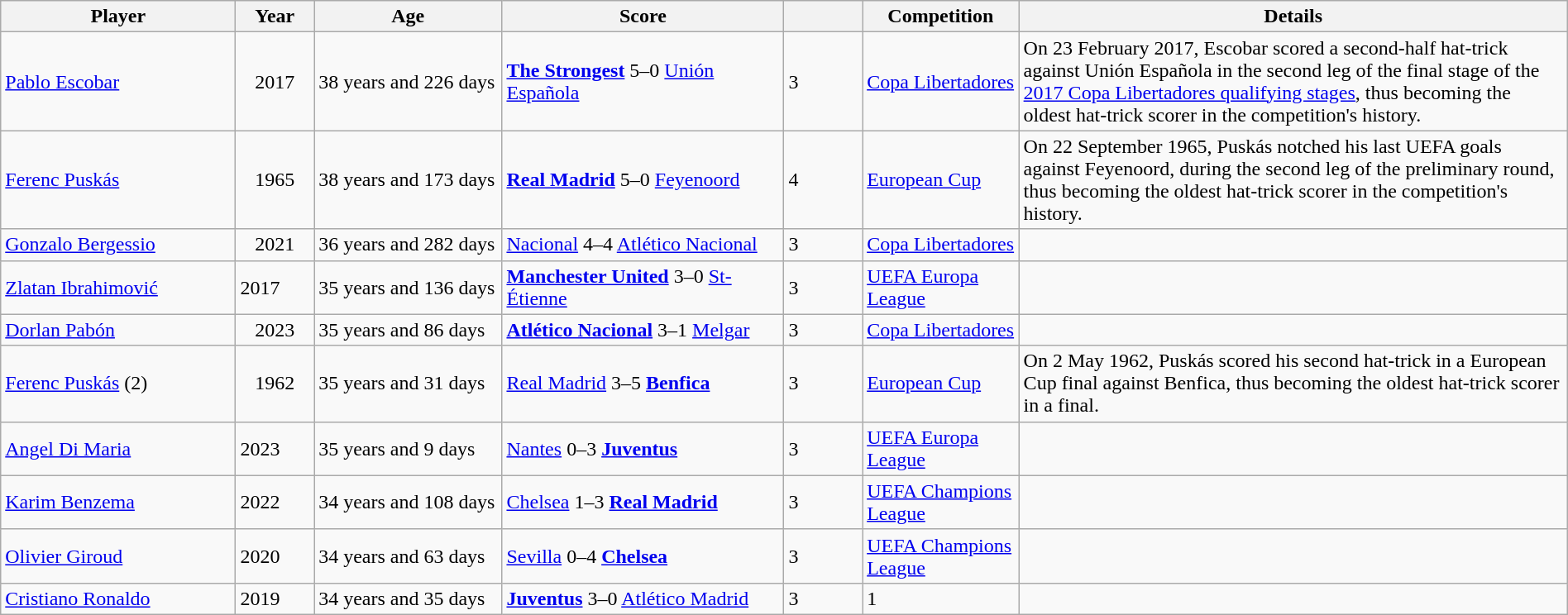<table class="wikitable sortable" width="100%">
<tr>
<th width="15%">Player</th>
<th width="5%">Year</th>
<th width="12%">Age</th>
<th width="18%">Score</th>
<th width="5%"></th>
<th width="10%">Competition</th>
<th width="45%">Details</th>
</tr>
<tr>
<td> <a href='#'>Pablo Escobar</a></td>
<td align=center>2017</td>
<td>38 years and 226 days</td>
<td><strong><a href='#'>The Strongest</a></strong> 5–0 <a href='#'>Unión Española</a></td>
<td>3</td>
<td><a href='#'>Copa Libertadores</a></td>
<td>On 23 February 2017, Escobar scored a second-half hat-trick against Unión Española in the second leg of the final stage of the <a href='#'>2017 Copa Libertadores qualifying stages</a>, thus becoming the oldest hat-trick scorer in the competition's history.</td>
</tr>
<tr>
<td> <a href='#'>Ferenc Puskás</a></td>
<td align=center>1965</td>
<td>38 years and 173 days</td>
<td><strong><a href='#'>Real Madrid</a></strong> 5–0 <a href='#'>Feyenoord</a></td>
<td>4</td>
<td><a href='#'>European Cup</a></td>
<td>On 22 September 1965, Puskás notched his last UEFA goals against Feyenoord, during the second leg of the preliminary round, thus becoming the oldest hat-trick scorer in the competition's history.</td>
</tr>
<tr>
<td> <a href='#'>Gonzalo Bergessio</a></td>
<td align=center>2021</td>
<td>36 years and 282 days</td>
<td><a href='#'>Nacional</a> 4–4 <a href='#'>Atlético Nacional</a></td>
<td>3</td>
<td><a href='#'>Copa Libertadores</a></td>
<td></td>
</tr>
<tr>
<td> <a href='#'>Zlatan Ibrahimović</a></td>
<td>2017</td>
<td>35 years and 136 days</td>
<td><a href='#'><strong>Manchester United</strong></a> 3–0 <a href='#'>St-Étienne</a></td>
<td>3</td>
<td><a href='#'>UEFA Europa League</a></td>
<td></td>
</tr>
<tr>
<td> <a href='#'>Dorlan Pabón</a></td>
<td align=center>2023</td>
<td>35 years and 86 days</td>
<td><strong><a href='#'>Atlético Nacional</a></strong> 3–1 <a href='#'>Melgar</a></td>
<td>3</td>
<td><a href='#'>Copa Libertadores</a></td>
<td></td>
</tr>
<tr>
<td> <a href='#'>Ferenc Puskás</a> (2)</td>
<td align=center>1962</td>
<td>35 years and 31 days</td>
<td><a href='#'>Real Madrid</a> 3–5 <a href='#'><strong>Benfica</strong></a></td>
<td>3</td>
<td><a href='#'>European Cup</a></td>
<td>On 2 May 1962, Puskás scored his second hat-trick in a European Cup final against Benfica, thus becoming the oldest hat-trick scorer in a final.</td>
</tr>
<tr>
<td> <a href='#'>Angel Di Maria</a></td>
<td>2023</td>
<td>35 years and 9 days</td>
<td><a href='#'>Nantes</a> 0–3 <a href='#'><strong>Juventus</strong></a></td>
<td>3</td>
<td><a href='#'>UEFA Europa League</a></td>
<td></td>
</tr>
<tr>
<td> <a href='#'>Karim Benzema</a></td>
<td>2022</td>
<td>34 years and 108 days</td>
<td><a href='#'>Chelsea</a> 1–3 <a href='#'><strong>Real Madrid</strong></a></td>
<td>3</td>
<td><a href='#'>UEFA Champions League</a></td>
<td></td>
</tr>
<tr>
<td> <a href='#'>Olivier Giroud</a></td>
<td>2020</td>
<td>34 years and 63 days</td>
<td><a href='#'>Sevilla</a> 0–4 <a href='#'><strong>Chelsea</strong></a></td>
<td>3</td>
<td><a href='#'>UEFA Champions League</a></td>
<td></td>
</tr>
<tr>
<td> <a href='#'>Cristiano Ronaldo</a></td>
<td>2019</td>
<td>34 years and 35 days</td>
<td><a href='#'><strong>Juventus</strong></a> 3–0 <a href='#'>Atlético Madrid</a></td>
<td>3</td>
<td>1</td>
<td></td>
</tr>
</table>
